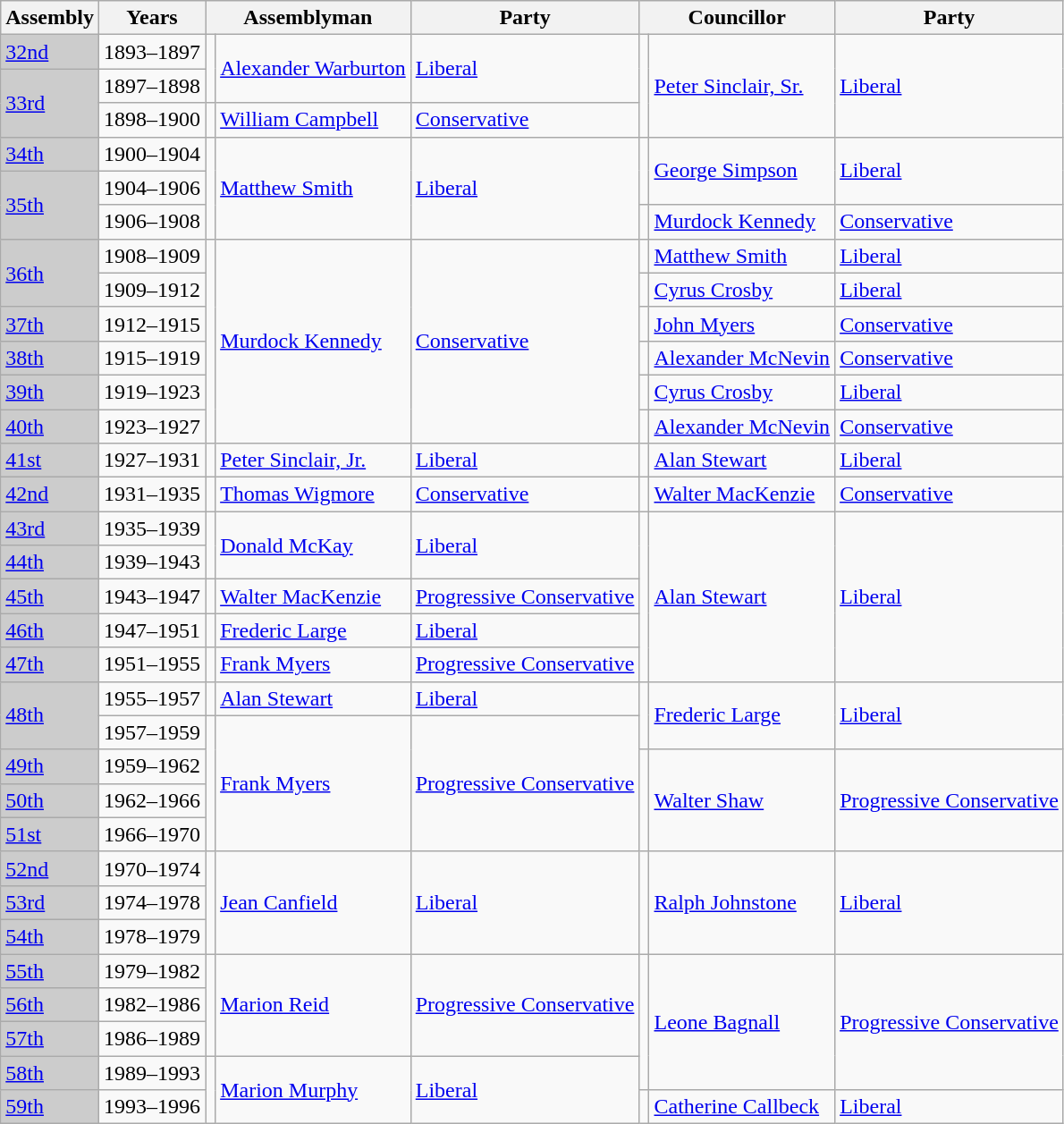<table class="wikitable">
<tr>
<th>Assembly</th>
<th>Years</th>
<th colspan="2">Assemblyman</th>
<th>Party</th>
<th colspan="2">Councillor</th>
<th>Party</th>
</tr>
<tr>
<td bgcolor="CCCCCC"><a href='#'>32nd</a></td>
<td>1893–1897</td>
<td rowspan="2" ></td>
<td rowspan="2"><a href='#'>Alexander Warburton</a></td>
<td rowspan="2"><a href='#'>Liberal</a></td>
<td rowspan="3" ></td>
<td rowspan="3"><a href='#'>Peter Sinclair, Sr.</a></td>
<td rowspan="3"><a href='#'>Liberal</a></td>
</tr>
<tr>
<td bgcolor="CCCCCC" rowspan="2"><a href='#'>33rd</a></td>
<td>1897–1898</td>
</tr>
<tr>
<td>1898–1900</td>
<td></td>
<td><a href='#'>William Campbell</a></td>
<td><a href='#'>Conservative</a></td>
</tr>
<tr>
<td bgcolor="CCCCCC"><a href='#'>34th</a></td>
<td>1900–1904</td>
<td rowspan="3" ></td>
<td rowspan="3"><a href='#'>Matthew Smith</a></td>
<td rowspan="3"><a href='#'>Liberal</a></td>
<td rowspan="2" ></td>
<td rowspan="2"><a href='#'>George Simpson</a></td>
<td rowspan="2"><a href='#'>Liberal</a></td>
</tr>
<tr>
<td bgcolor="CCCCCC" rowspan="2"><a href='#'>35th</a></td>
<td>1904–1906</td>
</tr>
<tr>
<td>1906–1908</td>
<td></td>
<td><a href='#'>Murdock Kennedy</a></td>
<td><a href='#'>Conservative</a></td>
</tr>
<tr>
<td bgcolor="CCCCCC" rowspan="2"><a href='#'>36th</a></td>
<td>1908–1909</td>
<td rowspan="6" ></td>
<td rowspan="6"><a href='#'>Murdock Kennedy</a></td>
<td rowspan="6"><a href='#'>Conservative</a></td>
<td></td>
<td><a href='#'>Matthew Smith</a></td>
<td><a href='#'>Liberal</a></td>
</tr>
<tr>
<td>1909–1912</td>
<td></td>
<td><a href='#'>Cyrus Crosby</a></td>
<td><a href='#'>Liberal</a></td>
</tr>
<tr>
<td bgcolor="CCCCCC"><a href='#'>37th</a></td>
<td>1912–1915</td>
<td></td>
<td><a href='#'>John Myers</a></td>
<td><a href='#'>Conservative</a></td>
</tr>
<tr>
<td bgcolor="CCCCCC"><a href='#'>38th</a></td>
<td>1915–1919</td>
<td></td>
<td><a href='#'>Alexander McNevin</a></td>
<td><a href='#'>Conservative</a></td>
</tr>
<tr>
<td bgcolor="CCCCCC"><a href='#'>39th</a></td>
<td>1919–1923</td>
<td></td>
<td><a href='#'>Cyrus Crosby</a></td>
<td><a href='#'>Liberal</a></td>
</tr>
<tr>
<td bgcolor="CCCCCC"><a href='#'>40th</a></td>
<td>1923–1927</td>
<td></td>
<td><a href='#'>Alexander McNevin</a></td>
<td><a href='#'>Conservative</a></td>
</tr>
<tr>
<td bgcolor="CCCCCC"><a href='#'>41st</a></td>
<td>1927–1931</td>
<td></td>
<td><a href='#'>Peter Sinclair, Jr.</a></td>
<td><a href='#'>Liberal</a></td>
<td></td>
<td><a href='#'>Alan Stewart</a></td>
<td><a href='#'>Liberal</a></td>
</tr>
<tr>
<td bgcolor="CCCCCC"><a href='#'>42nd</a></td>
<td>1931–1935</td>
<td></td>
<td><a href='#'>Thomas Wigmore</a></td>
<td><a href='#'>Conservative</a></td>
<td></td>
<td><a href='#'>Walter MacKenzie</a></td>
<td><a href='#'>Conservative</a></td>
</tr>
<tr>
<td bgcolor="CCCCCC"><a href='#'>43rd</a></td>
<td>1935–1939</td>
<td rowspan="2" ></td>
<td rowspan="2"><a href='#'>Donald McKay</a></td>
<td rowspan="2"><a href='#'>Liberal</a></td>
<td rowspan="5" ></td>
<td rowspan="5"><a href='#'>Alan Stewart</a></td>
<td rowspan="5"><a href='#'>Liberal</a></td>
</tr>
<tr>
<td bgcolor="CCCCCC"><a href='#'>44th</a></td>
<td>1939–1943</td>
</tr>
<tr>
<td bgcolor="CCCCCC"><a href='#'>45th</a></td>
<td>1943–1947</td>
<td></td>
<td><a href='#'>Walter MacKenzie</a></td>
<td><a href='#'>Progressive Conservative</a></td>
</tr>
<tr>
<td bgcolor="CCCCCC"><a href='#'>46th</a></td>
<td>1947–1951</td>
<td></td>
<td><a href='#'>Frederic Large</a></td>
<td><a href='#'>Liberal</a></td>
</tr>
<tr>
<td bgcolor="CCCCCC"><a href='#'>47th</a></td>
<td>1951–1955</td>
<td></td>
<td><a href='#'>Frank Myers</a></td>
<td><a href='#'>Progressive Conservative</a></td>
</tr>
<tr>
<td bgcolor="CCCCCC" rowspan="2"><a href='#'>48th</a></td>
<td>1955–1957</td>
<td></td>
<td><a href='#'>Alan Stewart</a></td>
<td><a href='#'>Liberal</a></td>
<td rowspan="2" ></td>
<td rowspan="2"><a href='#'>Frederic Large</a></td>
<td rowspan="2"><a href='#'>Liberal</a></td>
</tr>
<tr>
<td>1957–1959</td>
<td rowspan="4" ></td>
<td rowspan="4"><a href='#'>Frank Myers</a></td>
<td rowspan="4"><a href='#'>Progressive Conservative</a></td>
</tr>
<tr>
<td bgcolor="CCCCCC"><a href='#'>49th</a></td>
<td>1959–1962</td>
<td rowspan="3" ></td>
<td rowspan="3"><a href='#'>Walter Shaw</a></td>
<td rowspan="3"><a href='#'>Progressive Conservative</a></td>
</tr>
<tr>
<td bgcolor="CCCCCC"><a href='#'>50th</a></td>
<td>1962–1966</td>
</tr>
<tr>
<td bgcolor="CCCCCC"><a href='#'>51st</a></td>
<td>1966–1970</td>
</tr>
<tr>
<td bgcolor="CCCCCC"><a href='#'>52nd</a></td>
<td>1970–1974</td>
<td rowspan="3" ></td>
<td rowspan="3"><a href='#'>Jean Canfield</a></td>
<td rowspan="3"><a href='#'>Liberal</a></td>
<td rowspan="3" ></td>
<td rowspan="3"><a href='#'>Ralph Johnstone</a></td>
<td rowspan="3"><a href='#'>Liberal</a></td>
</tr>
<tr>
<td bgcolor="CCCCCC"><a href='#'>53rd</a></td>
<td>1974–1978</td>
</tr>
<tr>
<td bgcolor="CCCCCC"><a href='#'>54th</a></td>
<td>1978–1979</td>
</tr>
<tr>
<td bgcolor="CCCCCC"><a href='#'>55th</a></td>
<td>1979–1982</td>
<td rowspan="3" ></td>
<td rowspan="3"><a href='#'>Marion Reid</a></td>
<td rowspan="3"><a href='#'>Progressive Conservative</a></td>
<td rowspan="4" ></td>
<td rowspan="4"><a href='#'>Leone Bagnall</a></td>
<td rowspan="4"><a href='#'>Progressive Conservative</a></td>
</tr>
<tr>
<td bgcolor="CCCCCC"><a href='#'>56th</a></td>
<td>1982–1986</td>
</tr>
<tr>
<td bgcolor="CCCCCC"><a href='#'>57th</a></td>
<td>1986–1989</td>
</tr>
<tr>
<td bgcolor="CCCCCC"><a href='#'>58th</a></td>
<td>1989–1993</td>
<td rowspan="2" ></td>
<td rowspan="2"><a href='#'>Marion Murphy</a></td>
<td rowspan="2"><a href='#'>Liberal</a></td>
</tr>
<tr>
<td bgcolor="CCCCCC"><a href='#'>59th</a></td>
<td>1993–1996</td>
<td></td>
<td><a href='#'>Catherine Callbeck</a></td>
<td><a href='#'>Liberal</a></td>
</tr>
</table>
